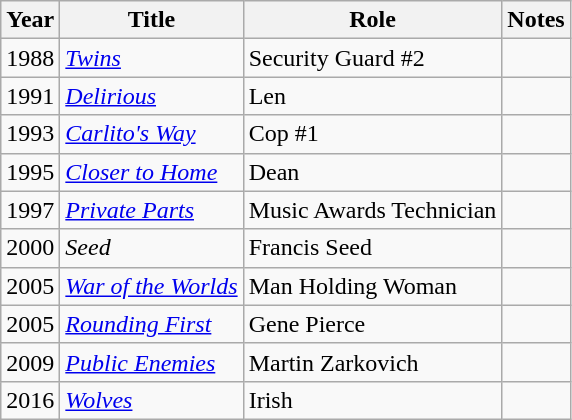<table class="wikitable sortable">
<tr>
<th>Year</th>
<th>Title</th>
<th>Role</th>
<th>Notes</th>
</tr>
<tr>
<td>1988</td>
<td><em><a href='#'>Twins</a></em></td>
<td>Security Guard #2</td>
<td></td>
</tr>
<tr>
<td>1991</td>
<td><em><a href='#'>Delirious</a></em></td>
<td>Len</td>
<td></td>
</tr>
<tr>
<td>1993</td>
<td><em><a href='#'>Carlito's Way</a></em></td>
<td>Cop #1</td>
<td></td>
</tr>
<tr>
<td>1995</td>
<td><em><a href='#'>Closer to Home</a></em></td>
<td>Dean</td>
<td></td>
</tr>
<tr>
<td>1997</td>
<td><em><a href='#'>Private Parts</a></em></td>
<td>Music Awards Technician</td>
<td></td>
</tr>
<tr>
<td>2000</td>
<td><em>Seed</em></td>
<td>Francis Seed</td>
<td></td>
</tr>
<tr>
<td>2005</td>
<td><em><a href='#'>War of the Worlds</a></em></td>
<td>Man Holding Woman</td>
<td></td>
</tr>
<tr>
<td>2005</td>
<td><em><a href='#'>Rounding First</a></em></td>
<td>Gene Pierce</td>
<td></td>
</tr>
<tr>
<td>2009</td>
<td><em><a href='#'>Public Enemies</a></em></td>
<td>Martin Zarkovich</td>
<td></td>
</tr>
<tr>
<td>2016</td>
<td><em><a href='#'>Wolves</a></em></td>
<td>Irish</td>
<td></td>
</tr>
</table>
